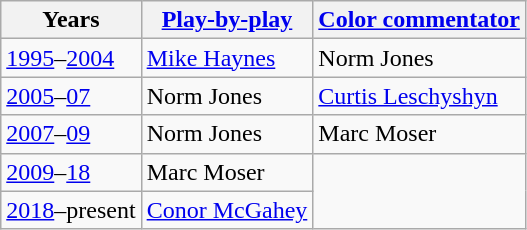<table class="wikitable">
<tr>
<th>Years</th>
<th><a href='#'>Play-by-play</a></th>
<th><a href='#'>Color commentator</a></th>
</tr>
<tr>
<td><a href='#'>1995</a>–<a href='#'>2004</a></td>
<td><a href='#'>Mike Haynes</a></td>
<td>Norm Jones</td>
</tr>
<tr>
<td><a href='#'>2005</a>–<a href='#'>07</a></td>
<td>Norm Jones</td>
<td><a href='#'>Curtis Leschyshyn</a></td>
</tr>
<tr>
<td><a href='#'>2007</a>–<a href='#'>09</a></td>
<td>Norm Jones</td>
<td>Marc Moser</td>
</tr>
<tr>
<td><a href='#'>2009</a>–<a href='#'>18</a></td>
<td>Marc Moser</td>
</tr>
<tr>
<td><a href='#'>2018</a>–present</td>
<td><a href='#'>Conor McGahey</a></td>
</tr>
</table>
